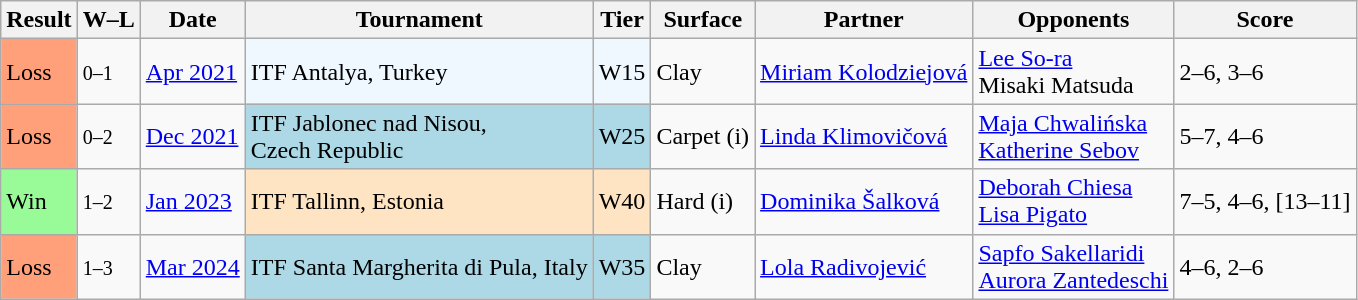<table class="sortable wikitable">
<tr>
<th>Result</th>
<th class="unsortable">W–L</th>
<th>Date</th>
<th>Tournament</th>
<th>Tier</th>
<th>Surface</th>
<th>Partner</th>
<th>Opponents</th>
<th class="unsortable">Score</th>
</tr>
<tr>
<td style="background:#ffa07a;">Loss</td>
<td><small>0–1</small></td>
<td><a href='#'>Apr 2021</a></td>
<td style="background:#f0f8ff;">ITF Antalya, Turkey</td>
<td style="background:#f0f8ff;">W15</td>
<td>Clay</td>
<td> <a href='#'>Miriam Kolodziejová</a></td>
<td> <a href='#'>Lee So-ra</a> <br>  Misaki Matsuda</td>
<td>2–6, 3–6</td>
</tr>
<tr>
<td style="background:#ffa07a;">Loss</td>
<td><small>0–2</small></td>
<td><a href='#'>Dec 2021</a></td>
<td style="background:lightblue;">ITF Jablonec nad Nisou, <br>Czech Republic</td>
<td style="background:lightblue;">W25</td>
<td>Carpet (i)</td>
<td> <a href='#'>Linda Klimovičová</a></td>
<td> <a href='#'>Maja Chwalińska</a> <br>  <a href='#'>Katherine Sebov</a></td>
<td>5–7, 4–6</td>
</tr>
<tr>
<td style="background:#98FB98;">Win</td>
<td><small>1–2</small></td>
<td><a href='#'>Jan 2023</a></td>
<td style="background:#ffe4c4;">ITF Tallinn, Estonia</td>
<td style="background:#ffe4c4;">W40</td>
<td>Hard (i)</td>
<td> <a href='#'>Dominika Šalková</a></td>
<td> <a href='#'>Deborah Chiesa</a> <br>  <a href='#'>Lisa Pigato</a></td>
<td>7–5, 4–6, [13–11]</td>
</tr>
<tr>
<td style="background:#ffa07a;">Loss</td>
<td><small>1–3</small></td>
<td><a href='#'>Mar 2024</a></td>
<td style="background:lightblue;">ITF Santa Margherita di Pula, Italy</td>
<td style="background:lightblue;">W35</td>
<td>Clay</td>
<td> <a href='#'>Lola Radivojević</a></td>
<td> <a href='#'>Sapfo Sakellaridi</a> <br>  <a href='#'>Aurora Zantedeschi</a></td>
<td>4–6, 2–6</td>
</tr>
</table>
